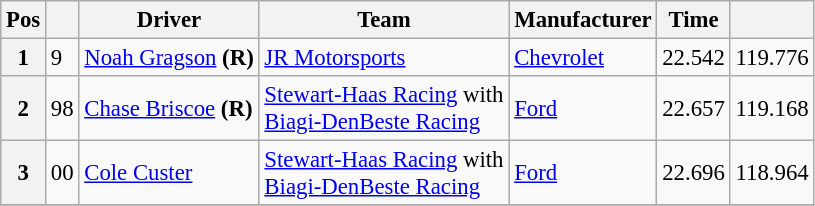<table class="wikitable" style="font-size:95%">
<tr>
<th>Pos</th>
<th></th>
<th>Driver</th>
<th>Team</th>
<th>Manufacturer</th>
<th>Time</th>
<th></th>
</tr>
<tr>
<th>1</th>
<td>9</td>
<td><a href='#'>Noah Gragson</a> <strong>(R)</strong></td>
<td><a href='#'>JR Motorsports</a></td>
<td><a href='#'>Chevrolet</a></td>
<td>22.542</td>
<td>119.776</td>
</tr>
<tr>
<th>2</th>
<td>98</td>
<td><a href='#'>Chase Briscoe</a> <strong>(R)</strong></td>
<td><a href='#'>Stewart-Haas Racing</a> with <br> <a href='#'>Biagi-DenBeste Racing</a></td>
<td><a href='#'>Ford</a></td>
<td>22.657</td>
<td>119.168</td>
</tr>
<tr>
<th>3</th>
<td>00</td>
<td><a href='#'>Cole Custer</a></td>
<td><a href='#'>Stewart-Haas Racing</a> with <br> <a href='#'>Biagi-DenBeste Racing</a></td>
<td><a href='#'>Ford</a></td>
<td>22.696</td>
<td>118.964</td>
</tr>
<tr>
</tr>
</table>
